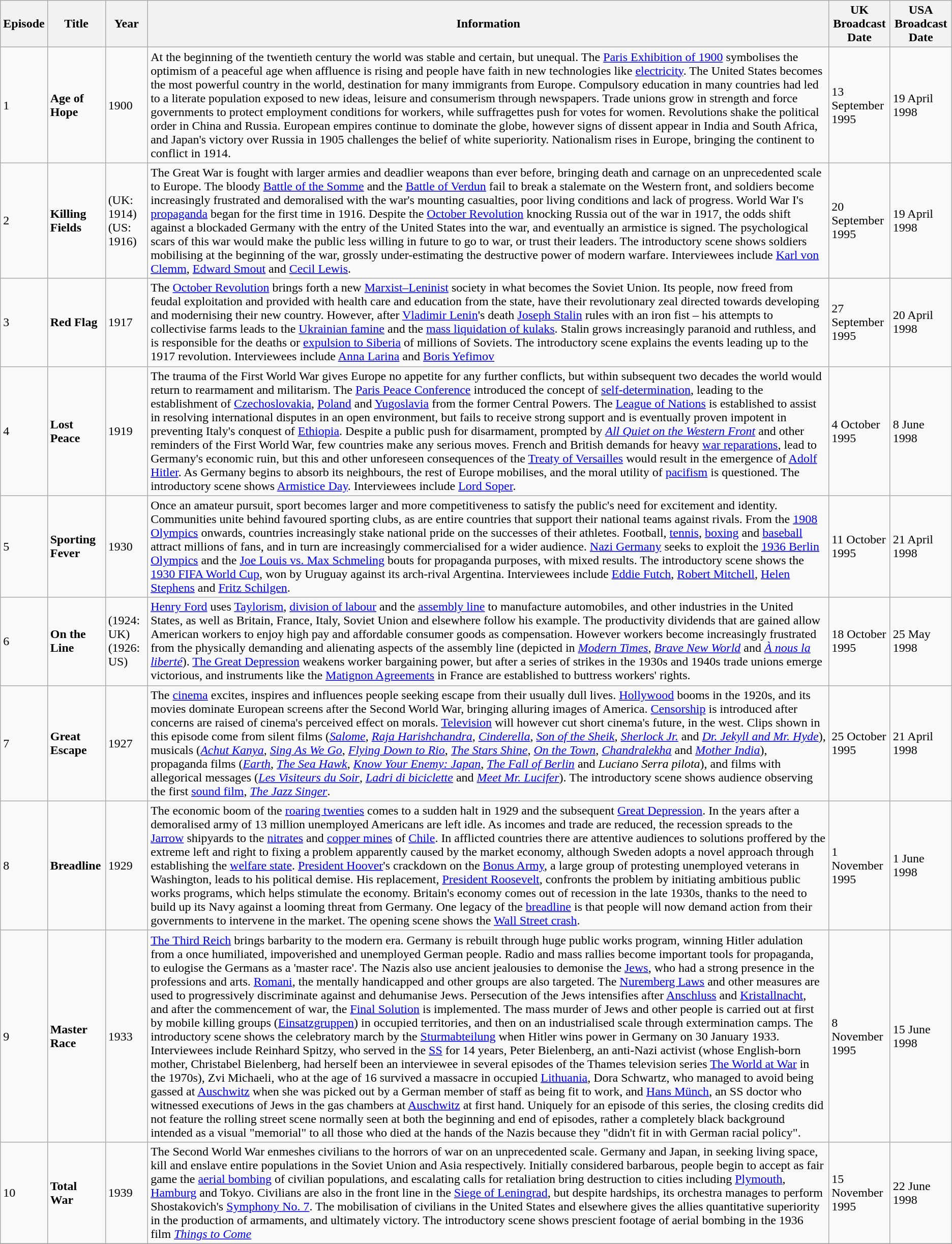<table class="wikitable sortable" border="1">
<tr>
<th>Episode</th>
<th>Title</th>
<th>Year</th>
<th>Information</th>
<th data-sort-type="date">UK Broadcast Date</th>
<th data-sort-type="date">USA Broadcast Date</th>
</tr>
<tr>
<td>1</td>
<td><strong>Age of Hope</strong></td>
<td>1900</td>
<td>At the beginning of the twentieth century the world was stable and certain, but unequal.   The <a href='#'>Paris Exhibition of 1900</a> symbolises the optimism of a peaceful age when affluence is rising and people have faith in new technologies like <a href='#'>electricity</a>.  The United States becomes the most powerful country in the world, destination for many immigrants from Europe. Compulsory education in many countries had led to a literate population exposed to new ideas, leisure and consumerism through newspapers.   Trade unions grow in strength and force governments to protect employment conditions for workers, while suffragettes push for votes for women.   Revolutions shake the political order in China and Russia.  European empires continue to dominate the globe, however signs of dissent appear in India and South Africa, and Japan's victory over Russia in 1905 challenges the belief of white superiority.    Nationalism rises in Europe, bringing the continent to conflict in 1914.</td>
<td>13 September 1995 </td>
<td>19 April 1998</td>
</tr>
<tr>
<td>2</td>
<td><strong>Killing Fields</strong></td>
<td>(UK: 1914) (US: 1916)</td>
<td>The Great War is fought with larger armies and deadlier weapons than ever before, bringing death and carnage on an unprecedented scale to Europe.    The bloody <a href='#'>Battle of the Somme</a> and the <a href='#'>Battle of Verdun</a> fail to break a stalemate on the Western front, and soldiers become increasingly frustrated and demoralised with the war's mounting casualties, poor living conditions and lack of progress. World War I's <a href='#'>propaganda</a> began for the first time in 1916.  Despite the <a href='#'>October Revolution</a> knocking Russia out of the war in 1917, the odds shift against a blockaded Germany with the entry of the United States into the war, and eventually an armistice is signed.   The psychological scars of this war would make the public less willing in future to go to war, or trust their leaders.  The introductory scene shows soldiers mobilising at the beginning of the war, grossly under-estimating the destructive power of modern warfare.    Interviewees include <a href='#'>Karl von Clemm</a>, <a href='#'>Edward Smout</a> and <a href='#'>Cecil Lewis</a>.</td>
<td>20 September 1995</td>
<td>19 April 1998</td>
</tr>
<tr>
<td>3</td>
<td><strong>Red Flag</strong></td>
<td>1917</td>
<td>The <a href='#'>October Revolution</a> brings forth a new <a href='#'>Marxist–Leninist</a> society in what becomes the Soviet Union.  Its people, now freed from feudal exploitation and provided with health care and education from the state, have their revolutionary zeal directed towards developing and modernising their new country.  However, after <a href='#'>Vladimir Lenin</a>'s death <a href='#'>Joseph Stalin</a> rules with an iron fist – his attempts to collectivise farms leads to the <a href='#'>Ukrainian famine</a> and the <a href='#'>mass liquidation of kulaks</a>.  Stalin grows increasingly paranoid and ruthless, and is responsible for the deaths or <a href='#'>expulsion to Siberia</a> of millions of Soviets.  The introductory scene explains the events leading up to the 1917 revolution.  Interviewees include <a href='#'>Anna Larina</a> and <a href='#'>Boris Yefimov</a></td>
<td>27 September 1995 </td>
<td>20 April 1998</td>
</tr>
<tr>
<td>4</td>
<td><strong>Lost Peace</strong></td>
<td>1919</td>
<td>The trauma of the First World War gives Europe no appetite for any further conflicts, but within subsequent two decades the world would return to rearmament and militarism.  The <a href='#'>Paris Peace Conference</a> introduced the concept of <a href='#'>self-determination</a>, leading to the establishment of <a href='#'>Czechoslovakia</a>, <a href='#'>Poland</a> and <a href='#'>Yugoslavia</a> from the former Central Powers.    The <a href='#'>League of Nations</a> is established to assist in resolving international disputes in an open environment, but fails to receive strong support and is eventually proven impotent in preventing Italy's conquest of <a href='#'>Ethiopia</a>.   Despite a public push for disarmament, prompted by <em><a href='#'>All Quiet on the Western Front</a></em> and other reminders of the First World War, few countries make any serious moves.  French and British demands for heavy <a href='#'>war reparations</a>, lead to Germany's economic ruin, but this and other unforeseen consequences of the <a href='#'>Treaty of Versailles</a> would result in the emergence of <a href='#'>Adolf Hitler</a>.   As Germany begins to absorb its neighbours, the rest of Europe mobilises, and the moral utility of <a href='#'>pacifism</a> is questioned.  The introductory scene shows <a href='#'>Armistice Day</a>.   Interviewees include <a href='#'>Lord Soper</a>.</td>
<td>4 October 1995 </td>
<td>8 June 1998</td>
</tr>
<tr>
<td>5</td>
<td><strong>Sporting Fever</strong></td>
<td>1930</td>
<td>Once an amateur pursuit, sport becomes larger and more competitiveness to satisfy the public's need for excitement and identity.   Communities unite behind favoured sporting clubs, as are entire countries that support their national teams against rivals.  From the <a href='#'>1908 Olympics</a> onwards, countries increasingly stake national pride on the successes of their athletes. Football, <a href='#'>tennis</a>, <a href='#'>boxing</a> and <a href='#'>baseball</a> attract millions of fans, and in turn are increasingly commercialised for a wider audience.   <a href='#'>Nazi Germany</a> seeks to exploit the <a href='#'>1936 Berlin Olympics</a> and the <a href='#'>Joe Louis vs. Max Schmeling</a> bouts for propaganda purposes, with mixed results.  The introductory scene shows the <a href='#'>1930 FIFA World Cup</a>, won by Uruguay against its arch-rival Argentina.   Interviewees include <a href='#'>Eddie Futch</a>, <a href='#'>Robert Mitchell</a>, <a href='#'>Helen Stephens</a> and <a href='#'>Fritz Schilgen</a>.</td>
<td>11 October 1995 </td>
<td>21 April 1998</td>
</tr>
<tr>
<td>6</td>
<td><strong>On the Line</strong></td>
<td>(1924: UK) (1926: US)</td>
<td><a href='#'>Henry Ford</a> uses <a href='#'>Taylorism</a>, <a href='#'>division of labour</a> and the <a href='#'>assembly line</a> to manufacture automobiles, and other industries in the United States, as well as Britain, France, Italy, Soviet Union and elsewhere follow his example.   The productivity dividends that are gained allow American workers to enjoy high pay and affordable consumer goods as compensation.  However workers become increasingly frustrated from the physically demanding and alienating aspects of the assembly line (depicted in <em><a href='#'>Modern Times</a></em>, <em><a href='#'>Brave New World</a></em> and <em><a href='#'>À nous la liberté</a></em>).  <a href='#'>The Great Depression</a> weakens worker bargaining power, but after a series of strikes in the 1930s and 1940s trade unions emerge victorious, and instruments like the <a href='#'>Matignon Agreements</a> in France are established to buttress workers' rights.</td>
<td>18 October 1995 </td>
<td>25 May 1998</td>
</tr>
<tr>
<td>7</td>
<td><strong>Great Escape</strong></td>
<td>1927</td>
<td>The <a href='#'>cinema</a> excites, inspires and influences people seeking escape from their usually dull lives.   <a href='#'>Hollywood</a> booms in the 1920s, and its movies dominate European screens after the Second World War, bringing alluring images of America.  <a href='#'>Censorship</a> is introduced after concerns are raised of cinema's perceived effect on morals.   <a href='#'>Television</a> will however cut short cinema's future, in the west.  Clips shown in this episode come from silent films (<em><a href='#'>Salome</a></em>, <em><a href='#'>Raja Harishchandra</a></em>, <em><a href='#'>Cinderella</a></em>, <em><a href='#'>Son of the Sheik</a></em>, <em><a href='#'>Sherlock Jr.</a></em> and <em><a href='#'>Dr. Jekyll and Mr. Hyde</a></em>), musicals (<em><a href='#'>Achut Kanya</a></em>, <em><a href='#'>Sing As We Go</a></em>, <em><a href='#'>Flying Down to Rio</a></em>, <em><a href='#'>The Stars Shine</a></em>, <em><a href='#'>On the Town</a></em>, <em><a href='#'>Chandralekha</a></em> and  <em><a href='#'>Mother India</a></em>), propaganda films (<em><a href='#'>Earth</a></em>, <em><a href='#'>The Sea Hawk</a></em>, <em><a href='#'>Know Your Enemy: Japan</a></em>, <em><a href='#'>The Fall of Berlin</a></em> and <em>Luciano Serra pilota</em>), and films with allegorical messages (<em><a href='#'>Les Visiteurs du Soir</a></em>, <em><a href='#'>Ladri di biciclette</a></em> and <em><a href='#'>Meet Mr. Lucifer</a></em>).  The introductory scene shows audience observing the first <a href='#'>sound film</a>, <em><a href='#'>The Jazz Singer</a></em>.</td>
<td>25 October 1995</td>
<td>21 April 1998</td>
</tr>
<tr>
<td>8</td>
<td><strong>Breadline</strong></td>
<td>1929</td>
<td>The economic boom of the <a href='#'>roaring twenties</a> comes to a sudden halt in 1929 and the subsequent <a href='#'>Great Depression</a>.  In the years after a demoralised army of 13 million unemployed Americans are left idle.  As incomes and trade are reduced, the recession spreads to the <a href='#'>Jarrow</a> shipyards to the <a href='#'>nitrates</a> and <a href='#'>copper mines</a> of <a href='#'>Chile</a>.  In afflicted countries there are attentive audiences to solutions proffered by the extreme left and right to fixing a problem apparently caused by the market economy, although Sweden adopts a novel approach through establishing the <a href='#'>welfare state</a>.  <a href='#'>President Hoover</a>'s crackdown on the <a href='#'>Bonus Army</a>, a large group of protesting unemployed veterans in Washington, leads to his political demise.  His replacement, <a href='#'>President Roosevelt</a>, confronts the problem by initiating ambitious public works programs, which helps stimulate the economy.  Britain's economy comes out of recession in the late 1930s, thanks to the need to build up its Navy against a looming threat from Germany.  One legacy of the <a href='#'>breadline</a> is that people will now demand action from their governments to intervene in the market. The opening scene shows the <a href='#'>Wall Street crash</a>.</td>
<td>1 November 1995</td>
<td>1 June 1998</td>
</tr>
<tr>
<td>9</td>
<td><strong>Master Race</strong></td>
<td>1933</td>
<td><a href='#'>The Third Reich</a> brings barbarity to the modern era.   Germany is rebuilt through huge public works program, winning Hitler adulation from a once humiliated, impoverished and unemployed German people.  Radio and mass rallies become important tools for propaganda, to eulogise the Germans as a 'master race'.  The Nazis also use ancient jealousies to demonise the <a href='#'>Jews</a>, who had a strong presence in the professions and arts.   <a href='#'>Romani</a>, the mentally handicapped and other groups are also targeted.  The <a href='#'>Nuremberg Laws</a> and other measures are used to progressively discriminate against and dehumanise Jews.   Persecution of the Jews intensifies after <a href='#'>Anschluss</a> and <a href='#'>Kristallnacht</a>, and after the commencement of war, the <a href='#'>Final Solution</a> is implemented.  The mass murder of Jews and other people is carried out at first by mobile killing groups (<a href='#'>Einsatzgruppen</a>) in occupied territories, and then on an industrialised scale through extermination camps. The introductory scene shows the celebratory march by the <a href='#'>Sturmabteilung</a> when Hitler wins power in Germany on 30 January 1933. Interviewees include Reinhard Spitzy, who served in the <a href='#'>SS</a> for 14 years, Peter Bielenberg, an anti-Nazi activist (whose English-born mother, Christabel Bielenberg, had herself been an interviewee in several episodes of the Thames television series <a href='#'>The World at War</a> in the 1970s), Zvi Michaeli, who at the age of 16 survived a massacre in occupied <a href='#'>Lithuania</a>, Dora Schwartz, who managed to avoid being gassed at <a href='#'>Auschwitz</a> when she was picked out by a German member of staff as being fit to work, and <a href='#'>Hans Münch</a>, an SS doctor who witnessed executions of Jews in the gas chambers at <a href='#'>Auschwitz</a> at first hand. Uniquely for an episode of this series, the closing credits did not feature the rolling street scene normally seen at both the beginning and end of episodes, rather a completely black background intended as a visual "memorial" to all those who died at the hands of the Nazis because they "didn't fit in with German racial policy".</td>
<td>8 November 1995</td>
<td>15 June 1998</td>
</tr>
<tr>
<td>10</td>
<td><strong>Total War</strong></td>
<td>1939</td>
<td>The Second World War enmeshes civilians to the horrors of war on an unprecedented scale.  Germany and Japan, in seeking living space, kill and enslave entire populations in the Soviet Union and Asia respectively.  Initially considered barbarous, people begin to accept as fair game the <a href='#'>aerial bombing</a> of civilian populations, and escalating calls for retaliation bring destruction to cities including <a href='#'>Plymouth</a>, <a href='#'>Hamburg</a> and Tokyo.   Civilians are also in the front line in the <a href='#'>Siege of Leningrad</a>, but despite hardships, its orchestra manages to perform Shostakovich's <a href='#'>Symphony No. 7</a>.    The mobilisation of civilians in the United States and elsewhere gives the allies quantitative superiority in the production of armaments, and ultimately victory.    The introductory scene shows prescient footage of aerial bombing in the 1936 film  <em><a href='#'>Things to Come</a></em></td>
<td>15 November 1995 </td>
<td>22 June 1998</td>
</tr>
<tr>
</tr>
</table>
